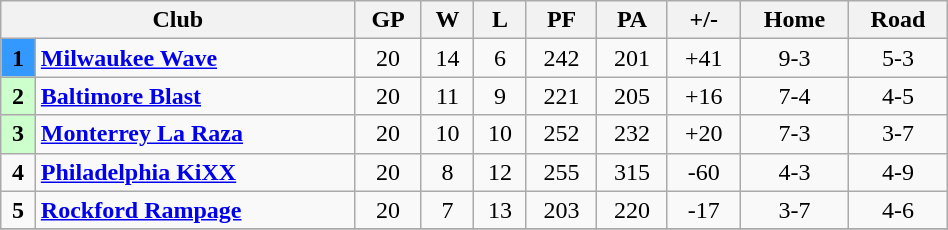<table class="wikitable" width=50%>
<tr>
<th colspan=2>Club</th>
<th>GP</th>
<th>W</th>
<th>L</th>
<th>PF</th>
<th>PA</th>
<th>+/-</th>
<th>Home</th>
<th>Road</th>
</tr>
<tr>
<td bgcolor=#3399FF align=center><strong>1</strong></td>
<td><strong><a href='#'>Milwaukee Wave</a></strong></td>
<td align=center>20</td>
<td align=center>14</td>
<td align=center>6</td>
<td align=center>242</td>
<td align=center>201</td>
<td align=center>+41</td>
<td align=center>9-3</td>
<td align=center>5-3</td>
</tr>
<tr>
<td bgcolor=#ccffcc align=center><strong>2</strong></td>
<td><strong><a href='#'>Baltimore Blast</a></strong></td>
<td align=center>20</td>
<td align=center>11</td>
<td align=center>9</td>
<td align=center>221</td>
<td align=center>205</td>
<td align=center>+16</td>
<td align=center>7-4</td>
<td align=center>4-5</td>
</tr>
<tr>
<td bgcolor=#ccffcc align=center><strong>3</strong></td>
<td><strong><a href='#'>Monterrey La Raza</a></strong></td>
<td align=center>20</td>
<td align=center>10</td>
<td align=center>10</td>
<td align=center>252</td>
<td align=center>232</td>
<td align=center>+20</td>
<td align=center>7-3</td>
<td align=center>3-7</td>
</tr>
<tr>
<td align=center><strong>4</strong></td>
<td><strong><a href='#'>Philadelphia KiXX</a></strong></td>
<td align=center>20</td>
<td align=center>8</td>
<td align=center>12</td>
<td align=center>255</td>
<td align=center>315</td>
<td align=center>-60</td>
<td align=center>4-3</td>
<td align=center>4-9</td>
</tr>
<tr>
<td align=center><strong>5</strong></td>
<td><strong><a href='#'>Rockford Rampage</a></strong></td>
<td align=center>20</td>
<td align=center>7</td>
<td align=center>13</td>
<td align=center>203</td>
<td align=center>220</td>
<td align=center>-17</td>
<td align=center>3-7</td>
<td align=center>4-6</td>
</tr>
<tr>
</tr>
</table>
